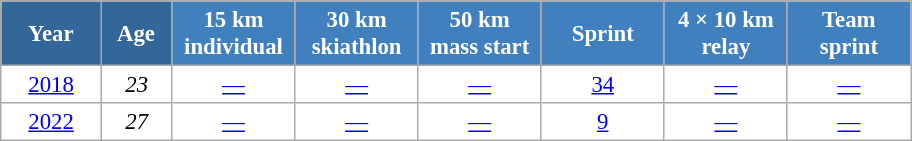<table class="wikitable" style="font-size:95%; text-align:center; border:grey solid 1px; border-collapse:collapse; background:#ffffff;">
<tr>
<th style="background-color:#369; color:white; width:60px;"> Year </th>
<th style="background-color:#369; color:white; width:40px;"> Age </th>
<th style="background-color:#4180be; color:white; width:75px;"> 15 km <br> individual </th>
<th style="background-color:#4180be; color:white; width:75px;"> 30 km <br> skiathlon </th>
<th style="background-color:#4180be; color:white; width:75px;"> 50 km <br> mass start </th>
<th style="background-color:#4180be; color:white; width:75px;"> Sprint </th>
<th style="background-color:#4180be; color:white; width:75px;"> 4 × 10 km <br> relay </th>
<th style="background-color:#4180be; color:white; width:75px;"> Team <br> sprint </th>
</tr>
<tr>
<td><a href='#'>2018</a></td>
<td><em>23</em></td>
<td><a href='#'>—</a></td>
<td><a href='#'>—</a></td>
<td><a href='#'>—</a></td>
<td><a href='#'>34</a></td>
<td><a href='#'>—</a></td>
<td><a href='#'>—</a></td>
</tr>
<tr>
<td><a href='#'>2022</a></td>
<td><em>27</em></td>
<td><a href='#'>—</a></td>
<td><a href='#'>—</a></td>
<td><a href='#'>—</a></td>
<td><a href='#'>9</a></td>
<td><a href='#'>—</a></td>
<td><a href='#'>—</a></td>
</tr>
</table>
